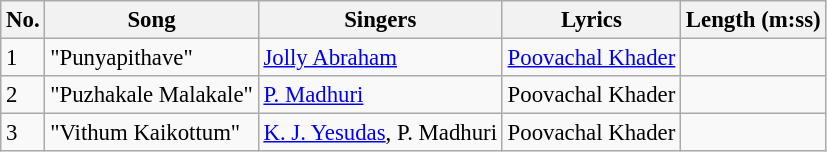<table class="wikitable" style="font-size:95%;">
<tr>
<th>No.</th>
<th>Song</th>
<th>Singers</th>
<th>Lyrics</th>
<th>Length (m:ss)</th>
</tr>
<tr>
<td>1</td>
<td>"Punyapithave"</td>
<td><a href='#'>Jolly Abraham</a></td>
<td><a href='#'>Poovachal Khader</a></td>
<td></td>
</tr>
<tr>
<td>2</td>
<td>"Puzhakale Malakale"</td>
<td><a href='#'>P. Madhuri</a></td>
<td>Poovachal Khader</td>
<td></td>
</tr>
<tr>
<td>3</td>
<td>"Vithum Kaikottum"</td>
<td><a href='#'>K. J. Yesudas</a>, P. Madhuri</td>
<td>Poovachal Khader</td>
<td></td>
</tr>
</table>
